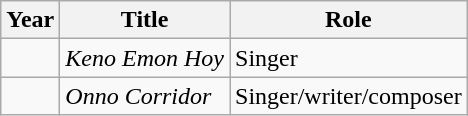<table class="wikitable sortable">
<tr>
<th>Year</th>
<th>Title</th>
<th>Role</th>
</tr>
<tr>
<td></td>
<td><em>Keno Emon Hoy</em></td>
<td>Singer</td>
</tr>
<tr>
<td></td>
<td><em>Onno Corridor</em></td>
<td>Singer/writer/composer</td>
</tr>
</table>
